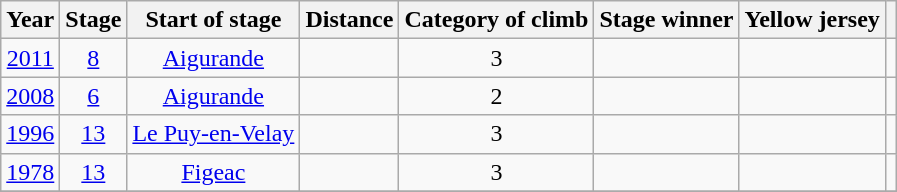<table class="wikitable" style="text-align: center;">
<tr>
<th>Year</th>
<th>Stage</th>
<th>Start of stage</th>
<th>Distance</th>
<th>Category of climb</th>
<th>Stage winner</th>
<th>Yellow jersey</th>
<th></th>
</tr>
<tr>
<td><a href='#'>2011</a></td>
<td><a href='#'>8</a></td>
<td><a href='#'>Aigurande</a></td>
<td></td>
<td>3</td>
<td></td>
<td></td>
<td></td>
</tr>
<tr>
<td><a href='#'>2008</a></td>
<td><a href='#'>6</a></td>
<td><a href='#'>Aigurande</a></td>
<td></td>
<td>2</td>
<td></td>
<td></td>
<td></td>
</tr>
<tr>
<td><a href='#'>1996</a></td>
<td><a href='#'>13</a></td>
<td><a href='#'>Le Puy-en-Velay</a></td>
<td></td>
<td>3</td>
<td></td>
<td></td>
<td></td>
</tr>
<tr>
<td><a href='#'>1978</a></td>
<td><a href='#'>13</a></td>
<td><a href='#'>Figeac</a></td>
<td></td>
<td>3</td>
<td></td>
<td></td>
<td></td>
</tr>
<tr>
</tr>
</table>
